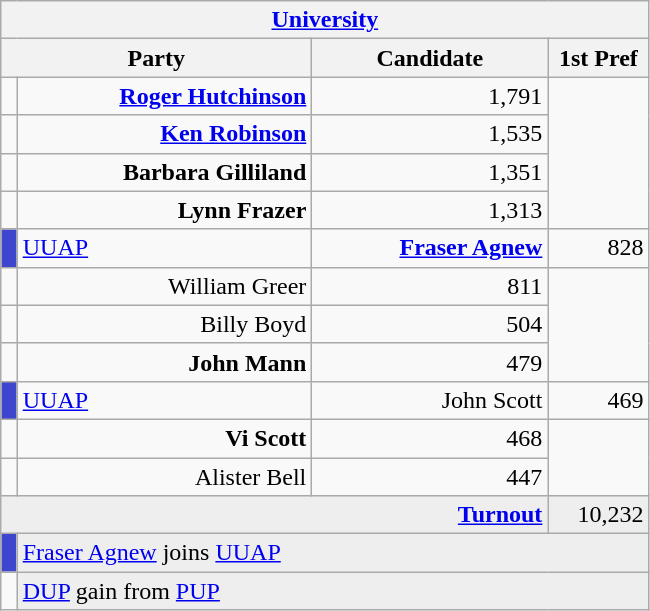<table class="wikitable">
<tr>
<th colspan="4" align="center"><a href='#'>University</a></th>
</tr>
<tr>
<th colspan="2" align="center" width=200>Party</th>
<th width=150>Candidate</th>
<th width=60>1st Pref</th>
</tr>
<tr>
<td></td>
<td align="right"><strong><a href='#'>Roger Hutchinson</a></strong></td>
<td align="right">1,791</td>
</tr>
<tr>
<td></td>
<td align="right"><strong><a href='#'>Ken Robinson</a></strong></td>
<td align="right">1,535</td>
</tr>
<tr>
<td></td>
<td align="right"><strong>Barbara Gilliland</strong></td>
<td align="right">1,351</td>
</tr>
<tr>
<td></td>
<td align="right"><strong>Lynn Frazer</strong></td>
<td align="right">1,313</td>
</tr>
<tr>
<td style="background-color: #3D46CD"></td>
<td><a href='#'>UUAP</a></td>
<td align="right"><strong><a href='#'>Fraser Agnew</a></strong></td>
<td align="right">828</td>
</tr>
<tr>
<td></td>
<td align="right">William Greer</td>
<td align="right">811</td>
</tr>
<tr>
<td></td>
<td align="right">Billy Boyd</td>
<td align="right">504</td>
</tr>
<tr>
<td></td>
<td align="right"><strong>John Mann</strong></td>
<td align="right">479</td>
</tr>
<tr>
<td style="background-color: #3D46CD"></td>
<td><a href='#'>UUAP</a></td>
<td align="right">John Scott</td>
<td align="right">469</td>
</tr>
<tr>
<td></td>
<td align="right"><strong>Vi Scott</strong></td>
<td align="right">468</td>
</tr>
<tr>
<td></td>
<td align="right">Alister Bell</td>
<td align="right">447</td>
</tr>
<tr bgcolor="EEEEEE">
<td colspan=3 align="right"><strong><a href='#'>Turnout</a></strong></td>
<td align="right">10,232</td>
</tr>
<tr>
<td bgcolor="3D46CD"></td>
<td colspan=3 bgcolor="EEEEEE"><a href='#'>Fraser Agnew</a> joins <a href='#'>UUAP</a></td>
</tr>
<tr>
<td bgcolor=></td>
<td colspan=3 bgcolor="EEEEEE"><a href='#'>DUP</a> gain from <a href='#'>PUP</a></td>
</tr>
</table>
